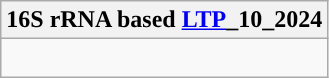<table class="wikitable">
<tr>
<th colspan=1>16S rRNA based <a href='#'>LTP</a>_10_2024</th>
</tr>
<tr>
<td style="vertical-align:top"><br></td>
</tr>
</table>
